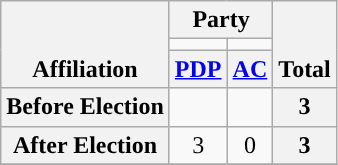<table class=wikitable style="text-align:center">
<tr style="vertical-align:bottom;">
<th rowspan=3>Affiliation</th>
<th colspan=2>Party</th>
<th rowspan=3>Total</th>
</tr>
<tr>
<td style="background-color:"></td>
<td style="background-color:"></td>
</tr>
<tr>
<th><a href='#'>PDP</a></th>
<th><a href='#'>AC</a></th>
</tr>
<tr>
<th>Before Election</th>
<td></td>
<td></td>
<th>3</th>
</tr>
<tr>
<th>After Election</th>
<td>3</td>
<td>0</td>
<th>3</th>
</tr>
<tr>
</tr>
</table>
